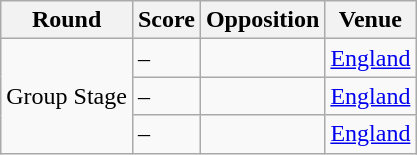<table class="wikitable">
<tr>
<th>Round</th>
<th>Score</th>
<th>Opposition</th>
<th>Venue</th>
</tr>
<tr>
<td rowspan="3">Group Stage</td>
<td>–</td>
<td></td>
<td><a href='#'>England</a></td>
</tr>
<tr>
<td>–</td>
<td></td>
<td><a href='#'>England</a></td>
</tr>
<tr>
<td>–</td>
<td></td>
<td><a href='#'>England</a></td>
</tr>
</table>
